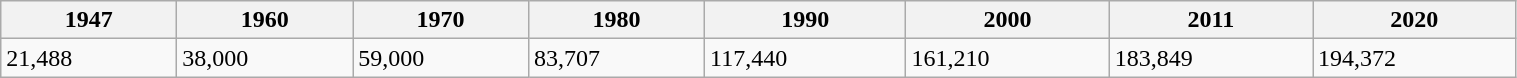<table class="wikitable" style="width:80%;">
<tr>
<th>1947</th>
<th>1960</th>
<th>1970</th>
<th>1980</th>
<th>1990</th>
<th>2000</th>
<th>2011</th>
<th>2020</th>
</tr>
<tr>
<td>21,488</td>
<td>38,000</td>
<td>59,000</td>
<td>83,707</td>
<td>117,440</td>
<td>161,210</td>
<td>183,849</td>
<td>194,372</td>
</tr>
</table>
